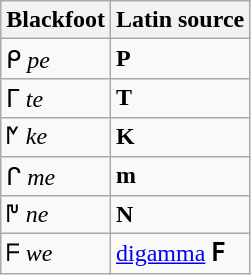<table class=wikitable>
<tr>
<th>Blackfoot</th>
<th>Latin source</th>
</tr>
<tr>
<td>ᑭ <em>pe</em></td>
<td><strong>P</strong></td>
</tr>
<tr>
<td>ᒥ <em>te</em></td>
<td><strong>T</strong></td>
</tr>
<tr>
<td>ᖼ <em>ke</em></td>
<td><strong>K</strong></td>
</tr>
<tr>
<td>ᒋ <em>me</em></td>
<td><strong>m</strong></td>
</tr>
<tr>
<td>ᖸ <em>ne</em></td>
<td><strong>N</strong></td>
</tr>
<tr>
<td>ᖴ <em>we</em></td>
<td><a href='#'>digamma</a> <strong>Ϝ</strong></td>
</tr>
</table>
